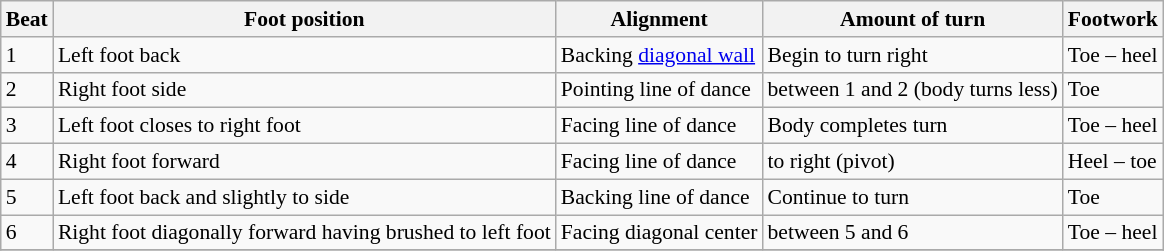<table class="wikitable" style="font-size:90%;">
<tr>
<th>Beat</th>
<th>Foot position</th>
<th>Alignment</th>
<th>Amount of turn</th>
<th>Footwork</th>
</tr>
<tr>
<td>1</td>
<td>Left foot back</td>
<td>Backing <a href='#'>diagonal wall</a></td>
<td>Begin to turn right</td>
<td>Toe – heel</td>
</tr>
<tr>
<td>2</td>
<td>Right foot side</td>
<td>Pointing line of dance</td>
<td> between 1 and 2 (body turns less)</td>
<td>Toe</td>
</tr>
<tr>
<td>3</td>
<td>Left foot closes to right foot</td>
<td>Facing line of dance</td>
<td>Body completes turn</td>
<td>Toe – heel</td>
</tr>
<tr>
<td>4</td>
<td>Right foot forward</td>
<td>Facing line of dance</td>
<td> to right (pivot)</td>
<td>Heel – toe</td>
</tr>
<tr>
<td>5</td>
<td>Left foot back and slightly to side</td>
<td>Backing line of dance</td>
<td>Continue to turn</td>
<td>Toe</td>
</tr>
<tr>
<td>6</td>
<td>Right foot diagonally forward having brushed to left foot</td>
<td>Facing diagonal center</td>
<td> between 5 and 6</td>
<td>Toe – heel</td>
</tr>
<tr>
</tr>
</table>
